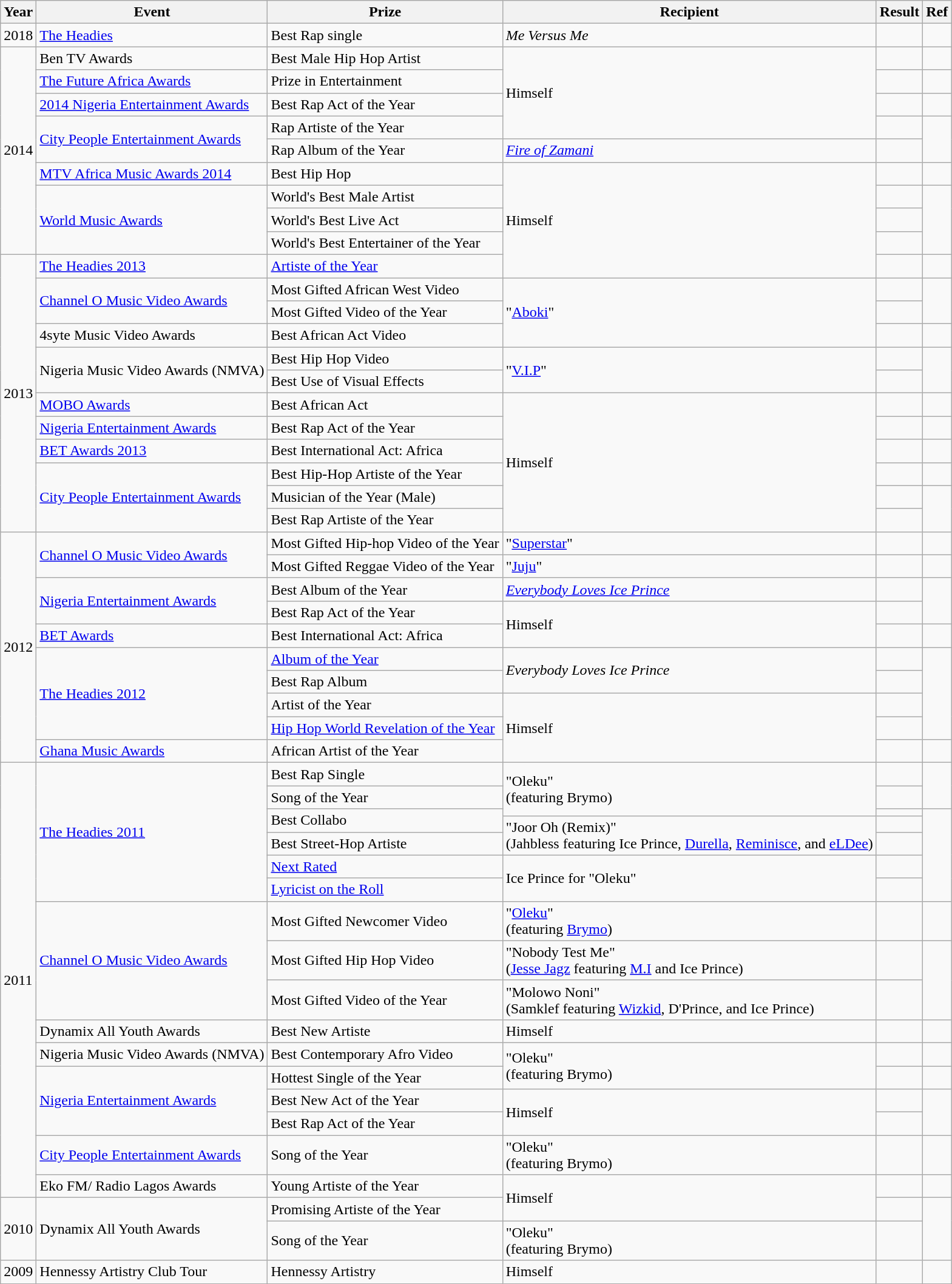<table class ="wikitable">
<tr>
<th>Year</th>
<th>Event</th>
<th>Prize</th>
<th>Recipient</th>
<th>Result</th>
<th>Ref</th>
</tr>
<tr>
<td>2018</td>
<td><a href='#'>The Headies</a></td>
<td>Best Rap single</td>
<td><em>Me Versus Me</em></td>
<td></td>
<td></td>
</tr>
<tr>
<td rowspan="9">2014</td>
<td>Ben TV Awards</td>
<td>Best Male Hip Hop Artist</td>
<td rowspan="4">Himself</td>
<td></td>
<td rowspan="1"></td>
</tr>
<tr>
<td><a href='#'>The Future Africa Awards</a></td>
<td>Prize in Entertainment</td>
<td></td>
<td></td>
</tr>
<tr>
<td><a href='#'>2014 Nigeria Entertainment Awards</a></td>
<td>Best Rap Act of the Year</td>
<td></td>
<td></td>
</tr>
<tr>
<td rowspan="2"><a href='#'>City People Entertainment Awards</a></td>
<td>Rap Artiste of the Year</td>
<td></td>
<td rowspan="2"></td>
</tr>
<tr>
<td>Rap Album of the Year</td>
<td><em><a href='#'>Fire of Zamani</a></em></td>
<td></td>
</tr>
<tr>
<td><a href='#'>MTV Africa Music Awards 2014</a></td>
<td>Best Hip Hop</td>
<td rowspan="5">Himself</td>
<td></td>
<td></td>
</tr>
<tr>
<td rowspan="3"><a href='#'>World Music Awards</a></td>
<td>World's Best Male Artist</td>
<td></td>
<td rowspan="3"></td>
</tr>
<tr>
<td>World's Best Live Act</td>
<td></td>
</tr>
<tr>
<td>World's Best Entertainer of the Year</td>
<td></td>
</tr>
<tr>
<td rowspan="12">2013</td>
<td><a href='#'>The Headies 2013</a></td>
<td><a href='#'>Artiste of the Year</a></td>
<td></td>
<td rowspan="1"></td>
</tr>
<tr>
<td rowspan="2"><a href='#'>Channel O Music Video Awards</a></td>
<td>Most Gifted African West Video</td>
<td rowspan="3">"<a href='#'>Aboki</a>"</td>
<td></td>
<td rowspan="2"></td>
</tr>
<tr>
<td>Most Gifted Video of the Year</td>
<td></td>
</tr>
<tr>
<td>4syte Music Video Awards</td>
<td>Best African Act Video</td>
<td></td>
<td rowspan="1"></td>
</tr>
<tr>
<td rowspan="2">Nigeria Music Video Awards (NMVA)</td>
<td>Best Hip Hop Video</td>
<td rowspan="2">"<a href='#'>V.I.P</a>"</td>
<td></td>
<td rowspan="2"></td>
</tr>
<tr>
<td>Best Use of Visual Effects</td>
<td></td>
</tr>
<tr>
<td rowspan="1"><a href='#'>MOBO Awards</a></td>
<td>Best African Act</td>
<td rowspan="6">Himself</td>
<td></td>
<td></td>
</tr>
<tr>
<td rowspan="1"><a href='#'>Nigeria Entertainment Awards</a></td>
<td>Best Rap Act of the Year</td>
<td></td>
<td></td>
</tr>
<tr>
<td rowspan="1"><a href='#'>BET Awards 2013</a></td>
<td>Best International Act: Africa</td>
<td></td>
<td></td>
</tr>
<tr>
<td rowspan="3"><a href='#'>City People Entertainment Awards</a></td>
<td>Best Hip-Hop Artiste of the Year</td>
<td></td>
<td rowspan="1"></td>
</tr>
<tr>
<td>Musician of the Year (Male)</td>
<td></td>
<td rowspan="2"></td>
</tr>
<tr>
<td>Best Rap Artiste of the Year</td>
<td></td>
</tr>
<tr>
<td rowspan="10">2012</td>
<td rowspan="2"><a href='#'>Channel O Music Video Awards</a></td>
<td>Most Gifted Hip-hop Video of the Year</td>
<td>"<a href='#'>Superstar</a>"</td>
<td></td>
<td rowspan="1"></td>
</tr>
<tr>
<td>Most Gifted Reggae Video of the Year</td>
<td>"<a href='#'>Juju</a>"</td>
<td></td>
<td rowspan="1"></td>
</tr>
<tr>
<td rowspan="2"><a href='#'>Nigeria Entertainment Awards</a></td>
<td>Best Album of the Year</td>
<td><em><a href='#'>Everybody Loves Ice Prince</a></em></td>
<td></td>
<td rowspan="2"></td>
</tr>
<tr>
<td>Best Rap Act of the Year</td>
<td rowspan="2">Himself</td>
<td></td>
</tr>
<tr>
<td rowspan="1"><a href='#'>BET Awards</a></td>
<td>Best International Act: Africa</td>
<td></td>
<td rowspan="1"></td>
</tr>
<tr>
<td rowspan="4"><a href='#'>The Headies 2012</a></td>
<td><a href='#'>Album of the Year</a></td>
<td rowspan="2"><em>Everybody Loves Ice Prince</em></td>
<td></td>
<td rowspan="4"></td>
</tr>
<tr>
<td>Best Rap Album</td>
<td></td>
</tr>
<tr>
<td>Artist of the Year</td>
<td rowspan="3">Himself</td>
<td></td>
</tr>
<tr>
<td><a href='#'>Hip Hop World Revelation of the Year</a></td>
<td></td>
</tr>
<tr>
<td><a href='#'>Ghana Music Awards</a></td>
<td>African Artist of the Year</td>
<td></td>
<td></td>
</tr>
<tr>
<td rowspan="17">2011</td>
<td rowspan="7"><a href='#'>The Headies 2011</a></td>
<td>Best Rap Single</td>
<td rowspan="3">"Oleku" <br><span>(featuring Brymo)</span></td>
<td></td>
<td rowspan="2"></td>
</tr>
<tr>
<td>Song of the Year</td>
<td></td>
</tr>
<tr>
<td rowspan="2">Best Collabo</td>
<td></td>
<td rowspan="5"></td>
</tr>
<tr>
<td rowspan="2">"Joor Oh (Remix)" <br><span>(Jahbless featuring Ice Prince, <a href='#'>Durella</a>, <a href='#'>Reminisce</a>, and <a href='#'>eLDee</a>)</span></td>
<td></td>
</tr>
<tr>
<td>Best Street-Hop Artiste</td>
<td></td>
</tr>
<tr>
<td><a href='#'>Next Rated</a></td>
<td rowspan="2">Ice Prince for "Oleku"</td>
<td></td>
</tr>
<tr>
<td><a href='#'>Lyricist on the Roll</a></td>
<td></td>
</tr>
<tr>
<td rowspan="3"><a href='#'>Channel O Music Video Awards</a></td>
<td>Most Gifted Newcomer Video</td>
<td>"<a href='#'>Oleku</a>" <br><span>(featuring <a href='#'>Brymo</a>)</span></td>
<td></td>
<td rowspan="1"></td>
</tr>
<tr>
<td>Most Gifted Hip Hop Video</td>
<td>"Nobody Test Me" <br><span>(<a href='#'>Jesse Jagz</a> featuring <a href='#'>M.I</a> and Ice Prince)</span></td>
<td></td>
<td rowspan="2"></td>
</tr>
<tr>
<td>Most Gifted Video of the Year</td>
<td>"Molowo Noni" <br><span>(Samklef featuring <a href='#'>Wizkid</a>, D'Prince, and Ice Prince)</span></td>
<td></td>
</tr>
<tr>
<td>Dynamix All Youth Awards</td>
<td>Best New Artiste</td>
<td>Himself</td>
<td></td>
<td></td>
</tr>
<tr>
<td>Nigeria Music Video Awards (NMVA)</td>
<td>Best Contemporary Afro Video</td>
<td rowspan="2">"Oleku" <br><span>(featuring Brymo)</span></td>
<td></td>
<td rowspan="1"></td>
</tr>
<tr>
<td rowspan="3"><a href='#'>Nigeria Entertainment Awards</a></td>
<td>Hottest Single of the Year</td>
<td></td>
<td rowspan="1"></td>
</tr>
<tr>
<td>Best New Act of the Year</td>
<td rowspan="2">Himself</td>
<td></td>
<td rowspan="2"></td>
</tr>
<tr>
<td>Best Rap Act of the Year</td>
<td></td>
</tr>
<tr>
<td><a href='#'>City People Entertainment Awards</a></td>
<td>Song of the Year</td>
<td>"Oleku" <br><span>(featuring Brymo)</span></td>
<td></td>
<td rowspan="1"></td>
</tr>
<tr>
<td>Eko FM/ Radio Lagos Awards</td>
<td>Young Artiste of the Year</td>
<td rowspan="2">Himself</td>
<td></td>
<td rowspan="1"></td>
</tr>
<tr>
<td rowspan="2">2010</td>
<td rowspan="2">Dynamix All Youth Awards</td>
<td>Promising Artiste of the Year</td>
<td></td>
<td rowspan="2"></td>
</tr>
<tr>
<td>Song of the Year</td>
<td>"Oleku" <br><span>(featuring Brymo)</span></td>
<td></td>
</tr>
<tr>
<td rowspan="1">2009</td>
<td>Hennessy Artistry Club Tour</td>
<td>Hennessy Artistry</td>
<td>Himself</td>
<td></td>
<td rowspan="1"></td>
</tr>
</table>
